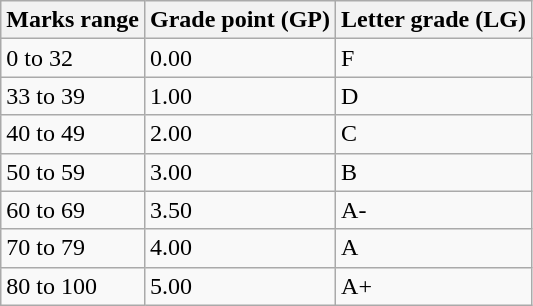<table class="wikitable">
<tr>
<th>Marks range</th>
<th>Grade point (GP)</th>
<th>Letter grade (LG)</th>
</tr>
<tr>
<td>0 to 32</td>
<td>0.00</td>
<td>F</td>
</tr>
<tr>
<td>33 to 39</td>
<td>1.00</td>
<td>D</td>
</tr>
<tr>
<td>40 to 49</td>
<td>2.00</td>
<td>C</td>
</tr>
<tr>
<td>50 to 59</td>
<td>3.00</td>
<td>B</td>
</tr>
<tr>
<td>60 to 69</td>
<td>3.50</td>
<td>A-</td>
</tr>
<tr>
<td>70 to 79</td>
<td>4.00</td>
<td>A</td>
</tr>
<tr>
<td>80 to 100</td>
<td>5.00</td>
<td>A+</td>
</tr>
</table>
